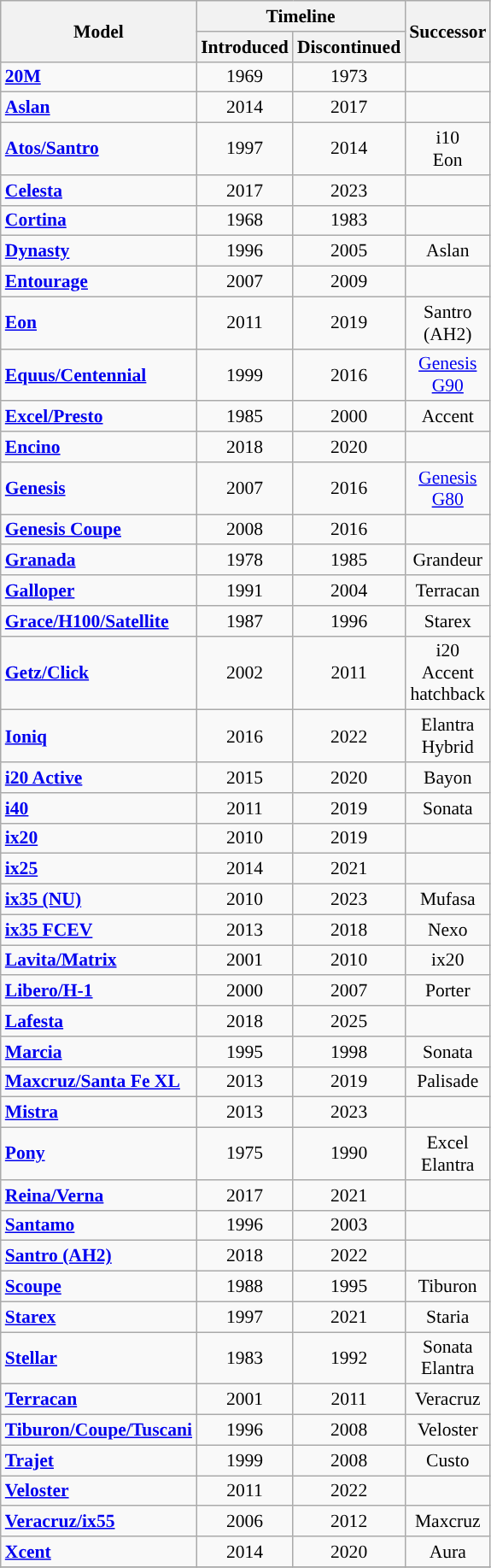<table class="wikitable sortable" style="text-align: center; font-size: 0.90em; width: 25%">
<tr>
<th rowspan="2">Model</th>
<th colspan="2">Timeline</th>
<th rowspan="2" width="14%">Successor</th>
</tr>
<tr>
<th width="25%">Introduced</th>
<th width="25%">Discontinued</th>
</tr>
<tr>
<td style="text-align: left"><a href='#'><strong>20M</strong></a></td>
<td>1969</td>
<td>1973</td>
<td></td>
</tr>
<tr>
<td style="text-align: left"><a href='#'><strong>Aslan</strong></a></td>
<td>2014</td>
<td>2017</td>
<td></td>
</tr>
<tr>
<td style="text-align: left"><a href='#'><strong>Atos/Santro</strong></a></td>
<td>1997</td>
<td>2014</td>
<td>i10<br>Eon</td>
</tr>
<tr>
<td style="text-align: left"><a href='#'><strong>Celesta</strong></a></td>
<td>2017</td>
<td>2023</td>
<td></td>
</tr>
<tr>
<td style="text-align: left"><a href='#'><strong>Cortina</strong></a></td>
<td>1968</td>
<td>1983</td>
<td></td>
</tr>
<tr>
<td style="text-align: left"><a href='#'><strong>Dynasty</strong></a></td>
<td>1996</td>
<td>2005</td>
<td>Aslan</td>
</tr>
<tr>
<td style="text-align: left"><a href='#'><strong>Entourage</strong></a></td>
<td>2007</td>
<td>2009</td>
<td></td>
</tr>
<tr>
<td style="text-align: left"><a href='#'><strong>Eon</strong></a></td>
<td>2011</td>
<td>2019</td>
<td>Santro (AH2)</td>
</tr>
<tr>
<td style="text-align: left"><a href='#'><strong>Equus/Centennial</strong></a></td>
<td>1999</td>
<td>2016</td>
<td><a href='#'>Genesis G90</a></td>
</tr>
<tr>
<td style="text-align: left"><a href='#'><strong>Excel/Presto</strong></a></td>
<td>1985</td>
<td>2000</td>
<td>Accent</td>
</tr>
<tr>
<td style="text-align: left"><a href='#'><strong>Encino </strong></a></td>
<td>2018</td>
<td>2020</td>
<td></td>
</tr>
<tr>
<td style="text-align: left"><a href='#'><strong>Genesis</strong></a></td>
<td>2007</td>
<td>2016</td>
<td><a href='#'>Genesis G80</a></td>
</tr>
<tr>
<td style="text-align: left"><a href='#'><strong>Genesis Coupe</strong></a></td>
<td>2008</td>
<td>2016</td>
<td></td>
</tr>
<tr>
<td style="text-align: left"><a href='#'><strong>Granada</strong></a></td>
<td>1978</td>
<td>1985</td>
<td>Grandeur</td>
</tr>
<tr>
<td style="text-align: left"><strong><a href='#'>Galloper</a></strong></td>
<td>1991</td>
<td>2004</td>
<td>Terracan</td>
</tr>
<tr>
<td style="text-align: left"><a href='#'><strong>Grace/H100/Satellite</strong></a></td>
<td>1987</td>
<td>1996</td>
<td>Starex</td>
</tr>
<tr>
<td style="text-align: left"><a href='#'><strong>Getz/Click</strong></a></td>
<td>2002</td>
<td>2011</td>
<td>i20<br>Accent hatchback</td>
</tr>
<tr>
<td style="text-align: left"><a href='#'><strong>Ioniq</strong></a></td>
<td>2016</td>
<td>2022</td>
<td>Elantra Hybrid</td>
</tr>
<tr>
<td style="text-align: left"><a href='#'><strong>i20 Active</strong></a></td>
<td>2015</td>
<td>2020</td>
<td>Bayon</td>
</tr>
<tr>
<td style="text-align: left"><a href='#'><strong>i40</strong></a></td>
<td>2011</td>
<td>2019</td>
<td>Sonata</td>
</tr>
<tr>
<td style="text-align: left"><a href='#'><strong>ix20</strong></a></td>
<td>2010</td>
<td>2019</td>
<td></td>
</tr>
<tr>
<td style="text-align: left"><a href='#'><strong>ix25</strong></a></td>
<td>2014</td>
<td>2021</td>
<td></td>
</tr>
<tr>
<td style="text-align: left"><a href='#'><strong>ix35 (NU)</strong></a></td>
<td>2010</td>
<td>2023</td>
<td>Mufasa</td>
</tr>
<tr>
<td style="text-align: left"><a href='#'><strong>ix35 FCEV</strong></a></td>
<td>2013</td>
<td>2018</td>
<td>Nexo</td>
</tr>
<tr>
<td style="text-align: left"><a href='#'><strong>Lavita/Matrix</strong></a></td>
<td>2001</td>
<td>2010</td>
<td>ix20</td>
</tr>
<tr>
<td style="text-align: left"><a href='#'><strong>Libero/H-1</strong></a></td>
<td>2000</td>
<td>2007</td>
<td>Porter</td>
</tr>
<tr>
<td style="text-align: left"><a href='#'><strong>Lafesta</strong></a></td>
<td>2018</td>
<td>2025</td>
<td></td>
</tr>
<tr>
<td style="text-align: left"><a href='#'><strong>Marcia</strong></a></td>
<td>1995</td>
<td>1998</td>
<td>Sonata</td>
</tr>
<tr>
<td style="text-align: left"><a href='#'><strong>Maxcruz/Santa Fe XL</strong></a></td>
<td>2013</td>
<td>2019</td>
<td>Palisade</td>
</tr>
<tr>
<td style="text-align: left"><a href='#'><strong>Mistra</strong></a></td>
<td>2013</td>
<td>2023</td>
<td></td>
</tr>
<tr>
<td style="text-align: left"><a href='#'><strong>Pony</strong></a></td>
<td>1975</td>
<td>1990</td>
<td>Excel<br>Elantra</td>
</tr>
<tr>
<td style="text-align: left"><strong><a href='#'>Reina/Verna</a></strong></td>
<td>2017</td>
<td>2021</td>
<td></td>
</tr>
<tr>
<td style="text-align: left"><a href='#'><strong>Santamo</strong></a></td>
<td>1996</td>
<td>2003</td>
<td></td>
</tr>
<tr>
<td style="text-align: left"><a href='#'><strong>Santro (AH2)</strong></a></td>
<td>2018</td>
<td>2022</td>
<td></td>
</tr>
<tr>
<td style="text-align: left"><a href='#'><strong>Scoupe</strong></a></td>
<td>1988</td>
<td>1995</td>
<td>Tiburon</td>
</tr>
<tr>
<td style="text-align: left"><a href='#'><strong>Starex</strong></a></td>
<td>1997</td>
<td>2021</td>
<td>Staria</td>
</tr>
<tr>
<td style="text-align: left"><a href='#'><strong>Stellar</strong></a></td>
<td>1983</td>
<td>1992</td>
<td>Sonata<br>Elantra</td>
</tr>
<tr>
<td style="text-align: left"><a href='#'><strong>Terracan</strong></a></td>
<td>2001</td>
<td>2011</td>
<td>Veracruz</td>
</tr>
<tr>
<td style="text-align: left"><a href='#'><strong>Tiburon/Coupe/Tuscani</strong></a></td>
<td>1996</td>
<td>2008</td>
<td>Veloster</td>
</tr>
<tr>
<td style="text-align: left"><a href='#'><strong>Trajet</strong></a></td>
<td>1999</td>
<td>2008</td>
<td>Custo</td>
</tr>
<tr>
<td style="text-align: left"><a href='#'><strong>Veloster</strong></a></td>
<td>2011</td>
<td>2022</td>
<td></td>
</tr>
<tr>
<td style="text-align: left"><a href='#'><strong>Veracruz/ix55</strong></a></td>
<td>2006</td>
<td>2012</td>
<td>Maxcruz</td>
</tr>
<tr>
<td style="text-align: left"><a href='#'><strong>Xcent</strong></a></td>
<td>2014</td>
<td>2020</td>
<td>Aura</td>
</tr>
<tr>
</tr>
</table>
